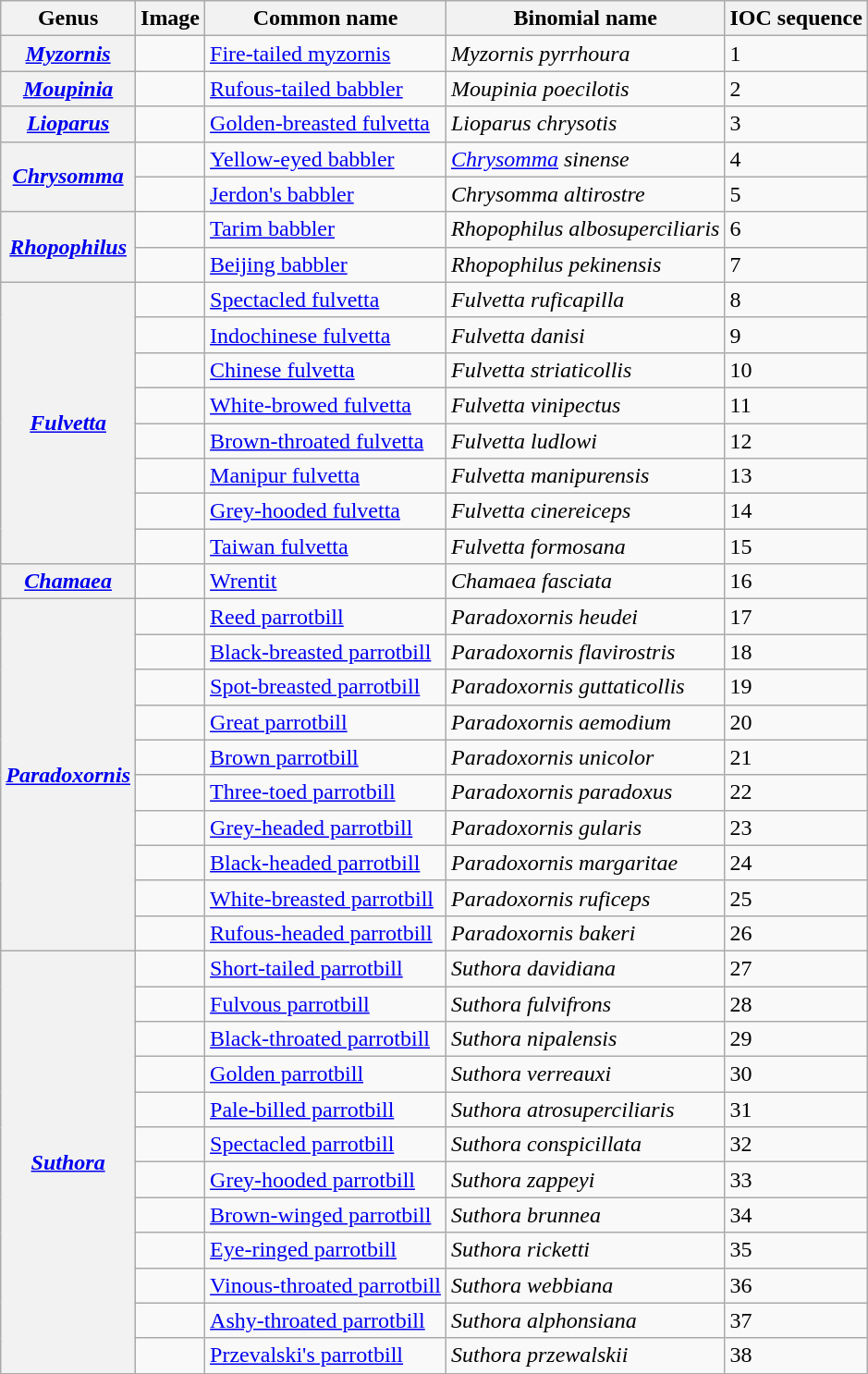<table class="wikitable sortable">
<tr>
<th>Genus</th>
<th>Image</th>
<th>Common name</th>
<th>Binomial name</th>
<th data-sort-typan"number">IOC sequence</th>
</tr>
<tr>
<th rowspan="1" style="text-align:center;"><em><a href='#'>Myzornis</a></em> </th>
<td></td>
<td><a href='#'>Fire-tailed myzornis</a></td>
<td><em>Myzornis pyrrhoura</em></td>
<td>1</td>
</tr>
<tr>
<th rowspan="1" style="text-align:center;"><em><a href='#'>Moupinia</a></em> </th>
<td></td>
<td><a href='#'>Rufous-tailed babbler</a></td>
<td><em>Moupinia poecilotis</em></td>
<td>2</td>
</tr>
<tr>
<th rowspan="1" style="text-align:center;"><em><a href='#'>Lioparus</a></em> </th>
<td></td>
<td><a href='#'>Golden-breasted fulvetta</a></td>
<td><em>Lioparus chrysotis</em></td>
<td>3</td>
</tr>
<tr>
<th rowspan="2" style="text-align:center;"><em><a href='#'>Chrysomma</a></em> </th>
<td></td>
<td><a href='#'>Yellow-eyed babbler</a></td>
<td><em><a href='#'>Chrysomma</a> sinense</em></td>
<td>4</td>
</tr>
<tr>
<td></td>
<td><a href='#'>Jerdon's babbler</a></td>
<td><em>Chrysomma altirostre</em></td>
<td>5</td>
</tr>
<tr>
<th rowspan="2" style="text-align:center;"><em><a href='#'>Rhopophilus</a></em> </th>
<td></td>
<td><a href='#'>Tarim babbler</a></td>
<td><em>Rhopophilus albosuperciliaris</em></td>
<td>6</td>
</tr>
<tr>
<td></td>
<td><a href='#'>Beijing babbler</a></td>
<td><em>Rhopophilus pekinensis</em></td>
<td>7</td>
</tr>
<tr>
<th rowspan="8" style="text-align:center;"><em><a href='#'>Fulvetta</a></em> </th>
<td></td>
<td><a href='#'>Spectacled fulvetta</a></td>
<td><em>Fulvetta ruficapilla</em></td>
<td>8</td>
</tr>
<tr>
<td></td>
<td><a href='#'>Indochinese fulvetta</a></td>
<td><em>Fulvetta danisi</em></td>
<td>9</td>
</tr>
<tr>
<td></td>
<td><a href='#'>Chinese fulvetta</a></td>
<td><em>Fulvetta striaticollis</em></td>
<td>10</td>
</tr>
<tr>
<td></td>
<td><a href='#'>White-browed fulvetta</a></td>
<td><em>Fulvetta vinipectus</em></td>
<td>11</td>
</tr>
<tr>
<td></td>
<td><a href='#'>Brown-throated fulvetta</a></td>
<td><em>Fulvetta ludlowi</em></td>
<td>12</td>
</tr>
<tr>
<td></td>
<td><a href='#'>Manipur fulvetta</a></td>
<td><em>Fulvetta manipurensis</em></td>
<td>13</td>
</tr>
<tr>
<td></td>
<td><a href='#'>Grey-hooded fulvetta</a></td>
<td><em>Fulvetta cinereiceps</em></td>
<td>14</td>
</tr>
<tr>
<td></td>
<td><a href='#'>Taiwan fulvetta</a></td>
<td><em>Fulvetta formosana</em></td>
<td>15</td>
</tr>
<tr>
<th rowspan="1" style="text-align:center;"><em><a href='#'>Chamaea</a></em> </th>
<td></td>
<td><a href='#'>Wrentit</a></td>
<td><em>Chamaea fasciata</em></td>
<td>16</td>
</tr>
<tr>
<th rowspan="10" style="text-align:center;"><em><a href='#'>Paradoxornis</a></em> </th>
<td></td>
<td><a href='#'>Reed parrotbill</a></td>
<td><em>Paradoxornis heudei</em></td>
<td>17</td>
</tr>
<tr>
<td></td>
<td><a href='#'>Black-breasted parrotbill</a></td>
<td><em>Paradoxornis flavirostris</em></td>
<td>18</td>
</tr>
<tr>
<td></td>
<td><a href='#'>Spot-breasted parrotbill</a></td>
<td><em>Paradoxornis guttaticollis</em></td>
<td>19</td>
</tr>
<tr>
<td></td>
<td><a href='#'>Great parrotbill</a></td>
<td><em>Paradoxornis aemodium</em></td>
<td>20</td>
</tr>
<tr>
<td></td>
<td><a href='#'>Brown parrotbill</a></td>
<td><em>Paradoxornis unicolor</em></td>
<td>21</td>
</tr>
<tr>
<td></td>
<td><a href='#'>Three-toed parrotbill</a></td>
<td><em>Paradoxornis paradoxus</em></td>
<td>22</td>
</tr>
<tr>
<td></td>
<td><a href='#'>Grey-headed parrotbill</a></td>
<td><em>Paradoxornis gularis</em></td>
<td>23</td>
</tr>
<tr>
<td></td>
<td><a href='#'>Black-headed parrotbill</a></td>
<td><em>Paradoxornis margaritae</em></td>
<td>24</td>
</tr>
<tr>
<td></td>
<td><a href='#'>White-breasted parrotbill</a></td>
<td><em>Paradoxornis ruficeps</em></td>
<td>25</td>
</tr>
<tr>
<td></td>
<td><a href='#'>Rufous-headed parrotbill</a></td>
<td><em>Paradoxornis bakeri</em></td>
<td>26</td>
</tr>
<tr>
<th rowspan="12" style="text-align:center;"><em><a href='#'>Suthora</a></em> </th>
<td></td>
<td><a href='#'>Short-tailed parrotbill</a></td>
<td><em>Suthora davidiana</em></td>
<td>27</td>
</tr>
<tr>
<td></td>
<td><a href='#'>Fulvous parrotbill</a></td>
<td><em>Suthora fulvifrons</em></td>
<td>28</td>
</tr>
<tr>
<td></td>
<td><a href='#'>Black-throated parrotbill</a></td>
<td><em>Suthora nipalensis</em></td>
<td>29</td>
</tr>
<tr>
<td></td>
<td><a href='#'>Golden parrotbill</a></td>
<td><em>Suthora verreauxi</em></td>
<td>30</td>
</tr>
<tr>
<td></td>
<td><a href='#'>Pale-billed parrotbill</a></td>
<td><em>Suthora atrosuperciliaris</em></td>
<td>31</td>
</tr>
<tr>
<td></td>
<td><a href='#'>Spectacled parrotbill</a></td>
<td><em>Suthora conspicillata</em></td>
<td>32</td>
</tr>
<tr>
<td></td>
<td><a href='#'>Grey-hooded parrotbill</a></td>
<td><em>Suthora zappeyi</em></td>
<td>33</td>
</tr>
<tr>
<td></td>
<td><a href='#'>Brown-winged parrotbill</a></td>
<td><em>Suthora brunnea</em></td>
<td>34</td>
</tr>
<tr>
<td></td>
<td><a href='#'>Eye-ringed parrotbill</a></td>
<td><em>Suthora ricketti</em></td>
<td>35</td>
</tr>
<tr>
<td></td>
<td><a href='#'>Vinous-throated parrotbill</a></td>
<td><em>Suthora webbiana</em></td>
<td>36</td>
</tr>
<tr>
<td></td>
<td><a href='#'>Ashy-throated parrotbill</a></td>
<td><em>Suthora alphonsiana</em></td>
<td>37</td>
</tr>
<tr>
<td></td>
<td><a href='#'>Przevalski's parrotbill</a></td>
<td><em>Suthora przewalskii</em></td>
<td>38</td>
</tr>
<tr>
</tr>
</table>
